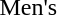<table>
<tr style="vertical-align:top">
<td>Men's</td>
<td> </td>
<td> </td>
<td> </td>
</tr>
</table>
